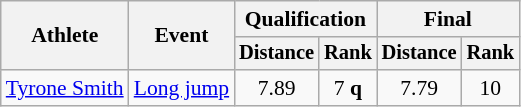<table class="wikitable" style="font-size:90%">
<tr>
<th rowspan=2>Athlete</th>
<th rowspan=2>Event</th>
<th colspan=2>Qualification</th>
<th colspan=2>Final</th>
</tr>
<tr style="font-size:95%">
<th>Distance</th>
<th>Rank</th>
<th>Distance</th>
<th>Rank</th>
</tr>
<tr align=center>
<td align=left><a href='#'>Tyrone Smith</a></td>
<td align=left><a href='#'>Long jump</a></td>
<td>7.89</td>
<td>7 <strong>q</strong></td>
<td>7.79</td>
<td>10</td>
</tr>
</table>
